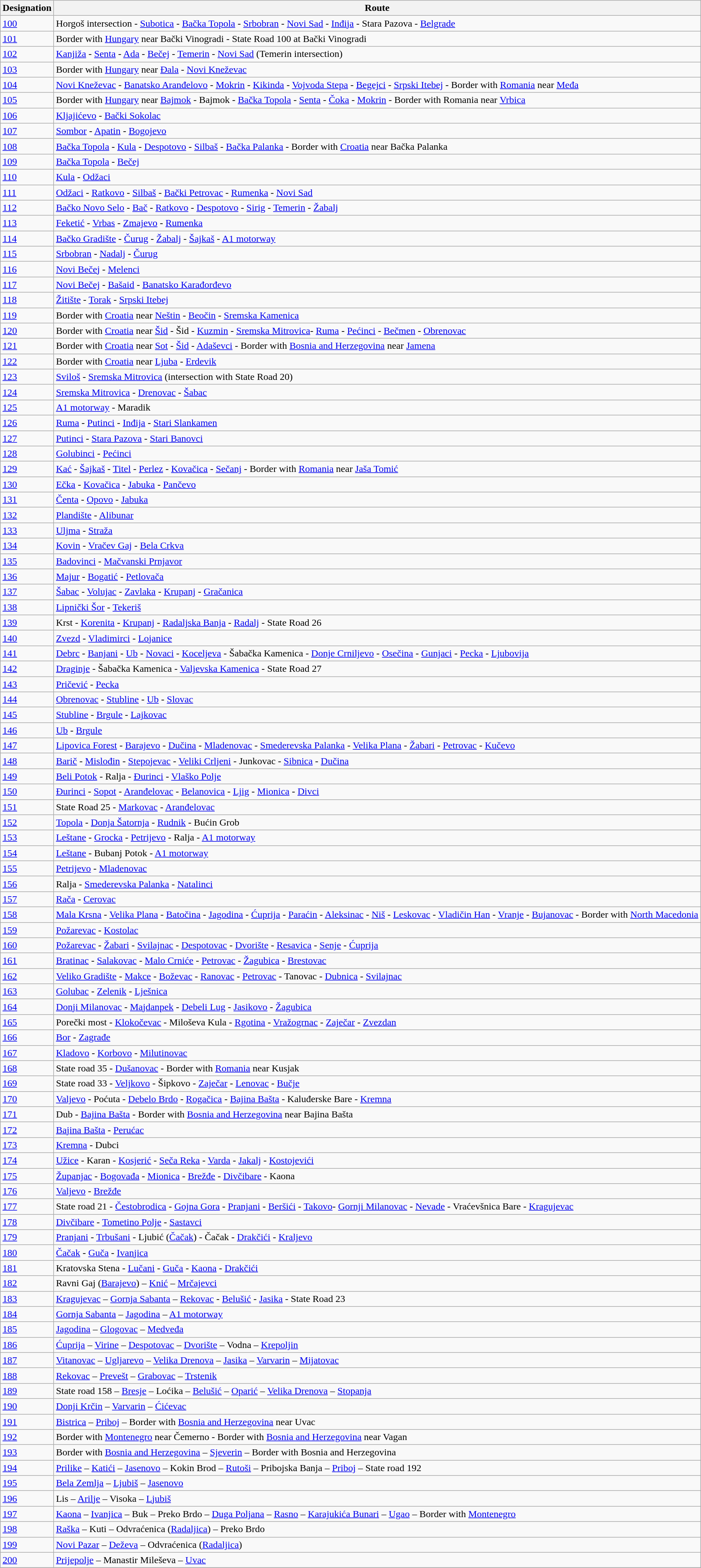<table class="wikitable">
<tr>
<th>Designation</th>
<th>Route</th>
</tr>
<tr>
<td><a href='#'>100</a></td>
<td>Horgoš intersection - <a href='#'>Subotica</a> - <a href='#'>Bačka Topola</a> - <a href='#'>Srbobran</a> - <a href='#'>Novi Sad</a> - <a href='#'>Inđija</a> - Stara Pazova - <a href='#'>Belgrade</a></td>
</tr>
<tr>
<td><a href='#'>101</a></td>
<td>Border with <a href='#'>Hungary</a> near Bački Vinogradi - State Road 100 at Bački Vinogradi</td>
</tr>
<tr>
<td><a href='#'>102</a></td>
<td><a href='#'>Kanjiža</a> - <a href='#'>Senta</a> - <a href='#'>Ada</a> - <a href='#'>Bečej</a> - <a href='#'>Temerin</a> - <a href='#'>Novi Sad</a> (Temerin intersection)</td>
</tr>
<tr>
<td><a href='#'>103</a></td>
<td>Border with <a href='#'>Hungary</a> near <a href='#'>Đala</a> - <a href='#'>Novi Kneževac</a></td>
</tr>
<tr>
<td><a href='#'>104</a></td>
<td><a href='#'>Novi Kneževac</a> - <a href='#'>Banatsko Aranđelovo</a> - <a href='#'>Mokrin</a> - <a href='#'>Kikinda</a> - <a href='#'>Vojvoda Stepa</a> - <a href='#'>Begejci</a> - <a href='#'>Srpski Itebej</a> - Border with <a href='#'>Romania</a> near <a href='#'>Međa</a></td>
</tr>
<tr>
<td><a href='#'>105</a></td>
<td>Border with <a href='#'>Hungary</a> near <a href='#'>Bajmok</a> - Bajmok - <a href='#'>Bačka Topola</a> - <a href='#'>Senta</a> - <a href='#'>Čoka</a> - <a href='#'>Mokrin</a> - Border with Romania near <a href='#'>Vrbica</a></td>
</tr>
<tr>
<td><a href='#'>106</a></td>
<td><a href='#'>Kljajićevo</a> - <a href='#'>Bački Sokolac</a></td>
</tr>
<tr>
<td><a href='#'>107</a></td>
<td><a href='#'>Sombor</a> - <a href='#'>Apatin</a> - <a href='#'>Bogojevo</a></td>
</tr>
<tr>
<td><a href='#'>108</a></td>
<td><a href='#'>Bačka Topola</a> - <a href='#'>Kula</a> - <a href='#'>Despotovo</a> - <a href='#'>Silbaš</a> - <a href='#'>Bačka Palanka</a> - Border with <a href='#'>Croatia</a> near Bačka Palanka</td>
</tr>
<tr>
<td><a href='#'>109</a></td>
<td><a href='#'>Bačka Topola</a> - <a href='#'>Bečej</a></td>
</tr>
<tr>
<td><a href='#'>110</a></td>
<td><a href='#'>Kula</a> - <a href='#'>Odžaci</a></td>
</tr>
<tr>
<td><a href='#'>111</a></td>
<td><a href='#'>Odžaci</a> - <a href='#'>Ratkovo</a> - <a href='#'>Silbaš</a> - <a href='#'>Bački Petrovac</a> - <a href='#'>Rumenka</a> - <a href='#'>Novi Sad</a></td>
</tr>
<tr>
<td><a href='#'>112</a></td>
<td><a href='#'>Bačko Novo Selo</a> - <a href='#'>Bač</a> - <a href='#'>Ratkovo</a> - <a href='#'>Despotovo</a> - <a href='#'>Sirig</a> - <a href='#'>Temerin</a> - <a href='#'>Žabalj</a></td>
</tr>
<tr>
<td><a href='#'>113</a></td>
<td><a href='#'>Feketić</a> - <a href='#'>Vrbas</a> - <a href='#'>Zmajevo</a> - <a href='#'>Rumenka</a></td>
</tr>
<tr>
<td><a href='#'>114</a></td>
<td><a href='#'>Bačko Gradište</a> - <a href='#'>Čurug</a> - <a href='#'>Žabalj</a> - <a href='#'>Šajkaš</a> - <a href='#'>A1 motorway</a></td>
</tr>
<tr>
<td><a href='#'>115</a></td>
<td><a href='#'>Srbobran</a> - <a href='#'>Nadalj</a> - <a href='#'>Čurug</a></td>
</tr>
<tr>
<td><a href='#'>116</a></td>
<td><a href='#'>Novi Bečej</a> - <a href='#'>Melenci</a></td>
</tr>
<tr>
<td><a href='#'>117</a></td>
<td><a href='#'>Novi Bečej</a> - <a href='#'>Bašaid</a> - <a href='#'>Banatsko Karađorđevo</a></td>
</tr>
<tr>
<td><a href='#'>118</a></td>
<td><a href='#'>Žitište</a> - <a href='#'>Torak</a> - <a href='#'>Srpski Itebej</a></td>
</tr>
<tr>
<td><a href='#'>119</a></td>
<td>Border with <a href='#'>Croatia</a> near <a href='#'>Neštin</a> - <a href='#'>Beočin</a> - <a href='#'>Sremska Kamenica</a></td>
</tr>
<tr>
<td><a href='#'>120</a></td>
<td>Border with <a href='#'>Croatia</a> near <a href='#'>Šid</a> - Šid - <a href='#'>Kuzmin</a> - <a href='#'>Sremska Mitrovica</a>- <a href='#'>Ruma</a> - <a href='#'>Pećinci</a> - <a href='#'>Bečmen</a> - <a href='#'>Obrenovac</a></td>
</tr>
<tr>
<td><a href='#'>121</a></td>
<td>Border with <a href='#'>Croatia</a> near <a href='#'>Sot</a> - <a href='#'>Šid</a> - <a href='#'>Adaševci</a> - Border with <a href='#'>Bosnia and Herzegovina</a> near <a href='#'>Jamena</a></td>
</tr>
<tr>
<td><a href='#'>122</a></td>
<td>Border with <a href='#'>Croatia</a> near <a href='#'>Ljuba</a> - <a href='#'>Erdevik</a></td>
</tr>
<tr>
<td><a href='#'>123</a></td>
<td><a href='#'>Sviloš</a> - <a href='#'>Sremska Mitrovica</a> (intersection with State Road 20)</td>
</tr>
<tr>
<td><a href='#'>124</a></td>
<td><a href='#'>Sremska Mitrovica</a> - <a href='#'>Drenovac</a> - <a href='#'>Šabac</a></td>
</tr>
<tr>
<td><a href='#'>125</a></td>
<td><a href='#'>A1 motorway</a> - Maradik</td>
</tr>
<tr>
<td><a href='#'>126</a></td>
<td><a href='#'>Ruma</a> - <a href='#'>Putinci</a> - <a href='#'>Inđija</a> - <a href='#'>Stari Slankamen</a></td>
</tr>
<tr>
<td><a href='#'>127</a></td>
<td><a href='#'>Putinci</a> - <a href='#'>Stara Pazova</a> - <a href='#'>Stari Banovci</a></td>
</tr>
<tr>
<td><a href='#'>128</a></td>
<td><a href='#'>Golubinci</a> - <a href='#'>Pećinci</a></td>
</tr>
<tr>
<td><a href='#'>129</a></td>
<td><a href='#'>Kać</a> - <a href='#'>Šajkaš</a> - <a href='#'>Titel</a> - <a href='#'>Perlez</a> - <a href='#'>Kovačica</a> - <a href='#'>Sečanj</a> - Border with <a href='#'>Romania</a> near <a href='#'>Jaša Tomić</a></td>
</tr>
<tr>
<td><a href='#'>130</a></td>
<td><a href='#'>Ečka</a> - <a href='#'>Kovačica</a> - <a href='#'>Jabuka</a> - <a href='#'>Pančevo</a></td>
</tr>
<tr>
<td><a href='#'>131</a></td>
<td><a href='#'>Čenta</a> - <a href='#'>Opovo</a> - <a href='#'>Jabuka</a></td>
</tr>
<tr>
<td><a href='#'>132</a></td>
<td><a href='#'>Plandište</a> - <a href='#'>Alibunar</a></td>
</tr>
<tr>
<td><a href='#'>133</a></td>
<td><a href='#'>Uljma</a> - <a href='#'>Straža</a></td>
</tr>
<tr>
<td><a href='#'>134</a></td>
<td><a href='#'>Kovin</a> - <a href='#'>Vračev Gaj</a> - <a href='#'>Bela Crkva</a></td>
</tr>
<tr>
<td><a href='#'>135</a></td>
<td><a href='#'>Badovinci</a> - <a href='#'>Mačvanski Prnjavor</a></td>
</tr>
<tr>
<td><a href='#'>136</a></td>
<td><a href='#'>Majur</a> - <a href='#'>Bogatić</a> - <a href='#'>Petlovača</a></td>
</tr>
<tr>
<td><a href='#'>137</a></td>
<td><a href='#'>Šabac</a> - <a href='#'>Volujac</a> - <a href='#'>Zavlaka</a> - <a href='#'>Krupanj</a> - <a href='#'>Gračanica</a></td>
</tr>
<tr>
<td><a href='#'>138</a></td>
<td><a href='#'>Lipnički Šor</a> - <a href='#'>Tekeriš</a></td>
</tr>
<tr>
<td><a href='#'>139</a></td>
<td>Krst - <a href='#'>Korenita</a> - <a href='#'>Krupanj</a> - <a href='#'>Radaljska Banja</a> - <a href='#'>Radalj</a> - State Road 26</td>
</tr>
<tr>
<td><a href='#'>140</a></td>
<td><a href='#'>Zvezd</a> - <a href='#'>Vladimirci</a> - <a href='#'>Lojanice</a></td>
</tr>
<tr>
<td><a href='#'>141</a></td>
<td><a href='#'>Debrc</a> - <a href='#'>Banjani</a> - <a href='#'>Ub</a> - <a href='#'>Novaci</a> - <a href='#'>Koceljeva</a> - Šabačka Kamenica - <a href='#'>Donje Crniljevo</a> - <a href='#'>Osečina</a> - <a href='#'>Gunjaci</a> - <a href='#'>Pecka</a> - <a href='#'>Ljubovija</a></td>
</tr>
<tr>
<td><a href='#'>142</a></td>
<td><a href='#'>Draginje</a> - Šabačka Kamenica - <a href='#'>Valjevska Kamenica</a> - State Road 27</td>
</tr>
<tr>
<td><a href='#'>143</a></td>
<td><a href='#'>Pričević</a> - <a href='#'>Pecka</a></td>
</tr>
<tr>
<td><a href='#'>144</a></td>
<td><a href='#'>Obrenovac</a> - <a href='#'>Stubline</a> - <a href='#'>Ub</a> - <a href='#'>Slovac</a></td>
</tr>
<tr>
<td><a href='#'>145</a></td>
<td><a href='#'>Stubline</a> - <a href='#'>Brgule</a> - <a href='#'>Lajkovac</a></td>
</tr>
<tr>
<td><a href='#'>146</a></td>
<td><a href='#'>Ub</a> - <a href='#'>Brgule</a></td>
</tr>
<tr>
<td><a href='#'>147</a></td>
<td><a href='#'>Lipovica Forest</a> - <a href='#'>Barajevo</a> - <a href='#'>Dučina</a> - <a href='#'>Mladenovac</a> - <a href='#'>Smederevska Palanka</a> - <a href='#'>Velika Plana</a> - <a href='#'>Žabari</a> - <a href='#'>Petrovac</a> - <a href='#'>Kučevo</a></td>
</tr>
<tr>
<td><a href='#'>148</a></td>
<td><a href='#'>Barič</a> - <a href='#'>Mislođin</a> - <a href='#'>Stepojevac</a> - <a href='#'>Veliki Crljeni</a> - Junkovac - <a href='#'>Sibnica</a> - <a href='#'>Dučina</a></td>
</tr>
<tr>
<td><a href='#'>149</a></td>
<td><a href='#'>Beli Potok</a> - Ralja - <a href='#'>Đurinci</a> - <a href='#'>Vlaško Polje</a></td>
</tr>
<tr>
<td><a href='#'>150</a></td>
<td><a href='#'>Đurinci</a> - <a href='#'>Sopot</a> - <a href='#'>Aranđelovac</a> - <a href='#'>Belanovica</a> - <a href='#'>Ljig</a> - <a href='#'>Mionica</a> - <a href='#'>Divci</a></td>
</tr>
<tr>
<td><a href='#'>151</a></td>
<td>State Road 25 - <a href='#'>Markovac</a> - <a href='#'>Aranđelovac</a></td>
</tr>
<tr>
<td><a href='#'>152</a></td>
<td><a href='#'>Topola</a> - <a href='#'>Donja Šatornja</a> - <a href='#'>Rudnik</a> - Bućin Grob</td>
</tr>
<tr>
<td><a href='#'>153</a></td>
<td><a href='#'>Leštane</a> - <a href='#'>Grocka</a> - <a href='#'>Petrijevo</a> - Ralja - <a href='#'>A1 motorway</a></td>
</tr>
<tr>
<td><a href='#'>154</a></td>
<td><a href='#'>Leštane</a> - Bubanj Potok - <a href='#'>A1 motorway</a></td>
</tr>
<tr>
<td><a href='#'>155</a></td>
<td><a href='#'>Petrijevo</a> - <a href='#'>Mladenovac</a></td>
</tr>
<tr>
<td><a href='#'>156</a></td>
<td>Ralja - <a href='#'>Smederevska Palanka</a> - <a href='#'>Natalinci</a></td>
</tr>
<tr>
<td><a href='#'>157</a></td>
<td><a href='#'>Rača</a> - <a href='#'>Cerovac</a></td>
</tr>
<tr>
<td><a href='#'>158</a></td>
<td><a href='#'>Mala Krsna</a> - <a href='#'>Velika Plana</a> - <a href='#'>Batočina</a> - <a href='#'>Jagodina</a> - <a href='#'>Ćuprija</a> - <a href='#'>Paraćin</a> - <a href='#'>Aleksinac</a> - <a href='#'>Niš</a> - <a href='#'>Leskovac</a> - <a href='#'>Vladičin Han</a> - <a href='#'>Vranje</a> - <a href='#'>Bujanovac</a> - Border with <a href='#'>North Macedonia</a></td>
</tr>
<tr>
<td><a href='#'>159</a></td>
<td><a href='#'>Požarevac</a> - <a href='#'>Kostolac</a></td>
</tr>
<tr>
<td><a href='#'>160</a></td>
<td><a href='#'>Požarevac</a> - <a href='#'>Žabari</a> - <a href='#'>Svilajnac</a> - <a href='#'>Despotovac</a> - <a href='#'>Dvorište</a> - <a href='#'>Resavica</a> - <a href='#'>Senje</a> - <a href='#'>Ćuprija</a></td>
</tr>
<tr>
<td><a href='#'>161</a></td>
<td><a href='#'>Bratinac</a> - <a href='#'>Salakovac</a> - <a href='#'>Malo Crniće</a> - <a href='#'>Petrovac</a> - <a href='#'>Žagubica</a> - <a href='#'>Brestovac</a></td>
</tr>
<tr>
<td><a href='#'>162</a></td>
<td><a href='#'>Veliko Gradište</a> - <a href='#'>Makce</a> - <a href='#'>Boževac</a> - <a href='#'>Ranovac</a> - <a href='#'>Petrovac</a> - Tanovac - <a href='#'>Dubnica</a> - <a href='#'>Svilajnac</a></td>
</tr>
<tr>
<td><a href='#'>163</a></td>
<td><a href='#'>Golubac</a> - <a href='#'>Zelenik</a> - <a href='#'>Lješnica</a></td>
</tr>
<tr>
<td><a href='#'>164</a></td>
<td><a href='#'>Donji Milanovac</a> - <a href='#'>Majdanpek</a> - <a href='#'>Debeli Lug</a> - <a href='#'>Jasikovo</a> - <a href='#'>Žagubica</a></td>
</tr>
<tr>
<td><a href='#'>165</a></td>
<td>Porečki most - <a href='#'>Klokočevac</a> - Miloševa Kula - <a href='#'>Rgotina</a> - <a href='#'>Vražogrnac</a> - <a href='#'>Zaječar</a> - <a href='#'>Zvezdan</a></td>
</tr>
<tr>
<td><a href='#'>166</a></td>
<td><a href='#'>Bor</a> - <a href='#'>Zagrađe</a></td>
</tr>
<tr>
<td><a href='#'>167</a></td>
<td><a href='#'>Kladovo</a> - <a href='#'>Korbovo</a> - <a href='#'>Milutinovac</a></td>
</tr>
<tr>
<td><a href='#'>168</a></td>
<td>State road 35 - <a href='#'>Dušanovac</a> - Border with <a href='#'>Romania</a> near Kusjak</td>
</tr>
<tr>
<td><a href='#'>169</a></td>
<td>State road 33 - <a href='#'>Veljkovo</a> - Šipkovo - <a href='#'>Zaječar</a> - <a href='#'>Lenovac</a> - <a href='#'>Bučje</a></td>
</tr>
<tr>
<td><a href='#'>170</a></td>
<td><a href='#'>Valjevo</a> - Poćuta - <a href='#'>Debelo Brdo</a> - <a href='#'>Rogačica</a> - <a href='#'>Bajina Bašta</a> - Kaluđerske Bare - <a href='#'>Kremna</a></td>
</tr>
<tr>
<td><a href='#'>171</a></td>
<td>Dub - <a href='#'>Bajina Bašta</a> - Border with <a href='#'>Bosnia and Herzegovina</a> near Bajina Bašta</td>
</tr>
<tr>
<td><a href='#'>172</a></td>
<td><a href='#'>Bajina Bašta</a> - <a href='#'>Perućac</a></td>
</tr>
<tr>
<td><a href='#'>173</a></td>
<td><a href='#'>Kremna</a> - Dubci</td>
</tr>
<tr>
<td><a href='#'>174</a></td>
<td><a href='#'>Užice</a> - Karan - <a href='#'>Kosjerić</a> - <a href='#'>Seča Reka</a> - <a href='#'>Varda</a> - <a href='#'>Jakalj</a> - <a href='#'>Kostojevići</a></td>
</tr>
<tr>
<td><a href='#'>175</a></td>
<td><a href='#'>Županjac</a> - <a href='#'>Bogovađa</a> - <a href='#'>Mionica</a> - <a href='#'>Brežđe</a> - <a href='#'>Divčibare</a> - Kaona</td>
</tr>
<tr>
<td><a href='#'>176</a></td>
<td><a href='#'>Valjevo</a> - <a href='#'>Brežđe</a></td>
</tr>
<tr>
<td><a href='#'>177</a></td>
<td>State road 21 - <a href='#'>Čestobrodica</a> - <a href='#'>Gojna Gora</a> - <a href='#'>Pranjani</a> - <a href='#'>Beršići</a> - <a href='#'>Takovo</a>- <a href='#'>Gornji Milanovac</a> - <a href='#'>Nevade</a> - Vraćevšnica Bare - <a href='#'>Kragujevac</a></td>
</tr>
<tr>
<td><a href='#'>178</a></td>
<td><a href='#'>Divčibare</a> - <a href='#'>Tometino Polje</a> - <a href='#'>Sastavci</a></td>
</tr>
<tr>
<td><a href='#'>179</a></td>
<td><a href='#'>Pranjani</a> - <a href='#'>Trbušani</a> - Ljubić (<a href='#'>Čačak</a>) - Čačak - <a href='#'>Drakčići</a> - <a href='#'>Kraljevo</a></td>
</tr>
<tr>
<td><a href='#'>180</a></td>
<td><a href='#'>Čačak</a> - <a href='#'>Guča</a> - <a href='#'>Ivanjica</a></td>
</tr>
<tr>
<td><a href='#'>181</a></td>
<td>Kratovska Stena - <a href='#'>Lučani</a> - <a href='#'>Guča</a> - <a href='#'>Kaona</a> - <a href='#'>Drakčići</a></td>
</tr>
<tr>
<td><a href='#'>182</a></td>
<td>Ravni Gaj (<a href='#'>Barajevo</a>) – <a href='#'>Knić</a> – <a href='#'>Mrčajevci</a></td>
</tr>
<tr>
<td><a href='#'>183</a></td>
<td><a href='#'>Kragujevac</a> – <a href='#'>Gornja Sabanta</a> – <a href='#'>Rekovac</a> - <a href='#'>Belušić</a> - <a href='#'>Jasika</a> - State Road 23</td>
</tr>
<tr>
<td><a href='#'>184</a></td>
<td><a href='#'>Gornja Sabanta</a> – <a href='#'>Jagodina</a> – <a href='#'>A1 motorway</a></td>
</tr>
<tr>
<td><a href='#'>185</a></td>
<td><a href='#'>Jagodina</a> – <a href='#'>Glogovac</a> – <a href='#'>Medveđa</a></td>
</tr>
<tr>
<td><a href='#'>186</a></td>
<td><a href='#'>Ćuprija</a> – <a href='#'>Virine</a> – <a href='#'>Despotovac</a> – <a href='#'>Dvorište</a> – Vodna – <a href='#'>Krepoljin</a></td>
</tr>
<tr>
<td><a href='#'>187</a></td>
<td><a href='#'>Vitanovac</a> – <a href='#'>Ugljarevo</a> – <a href='#'>Velika Drenova</a> – <a href='#'>Jasika</a> – <a href='#'>Varvarin</a> – <a href='#'>Mijatovac</a></td>
</tr>
<tr>
<td><a href='#'>188</a></td>
<td><a href='#'>Rekovac</a> – <a href='#'>Prevešt</a> – <a href='#'>Grabovac</a> – <a href='#'>Trstenik</a></td>
</tr>
<tr>
<td><a href='#'>189</a></td>
<td>State road 158 – <a href='#'>Bresje</a> – Loćika – <a href='#'>Belušić</a> – <a href='#'>Oparić</a> – <a href='#'>Velika Drenova</a> – <a href='#'>Stopanja</a></td>
</tr>
<tr>
<td><a href='#'>190</a></td>
<td><a href='#'>Donji Krčin</a> – <a href='#'>Varvarin</a> – <a href='#'>Ćićevac</a></td>
</tr>
<tr>
<td><a href='#'>191</a></td>
<td><a href='#'>Bistrica</a> – <a href='#'>Priboj</a> – Border with <a href='#'>Bosnia and Herzegovina</a> near Uvac</td>
</tr>
<tr>
<td><a href='#'>192</a></td>
<td>Border with <a href='#'>Montenegro</a> near Čemerno - Border with <a href='#'>Bosnia and Herzegovina</a> near Vagan</td>
</tr>
<tr>
<td><a href='#'>193</a></td>
<td>Border with <a href='#'>Bosnia and Herzegovina</a> – <a href='#'>Sjeverin</a> – Border with Bosnia and Herzegovina</td>
</tr>
<tr>
<td><a href='#'>194</a></td>
<td><a href='#'>Prilike</a> – <a href='#'>Katići</a> – <a href='#'>Jasenovo</a> – Kokin Brod – <a href='#'>Rutoši</a> – Pribojska Banja – <a href='#'>Priboj</a> – State road 192</td>
</tr>
<tr>
<td><a href='#'>195</a></td>
<td><a href='#'>Bela Zemlja</a> – <a href='#'>Ljubiš</a> – <a href='#'>Jasenovo</a></td>
</tr>
<tr>
<td><a href='#'>196</a></td>
<td>Lis – <a href='#'>Arilje</a> – Visoka – <a href='#'>Ljubiš</a></td>
</tr>
<tr>
<td><a href='#'>197</a></td>
<td><a href='#'>Kaona</a> – <a href='#'>Ivanjica</a> – Buk – Preko Brdo – <a href='#'>Duga Poljana</a> – <a href='#'>Rasno</a> – <a href='#'>Karajukića Bunari</a> – <a href='#'>Ugao</a> – Border with <a href='#'>Montenegro</a></td>
</tr>
<tr>
<td><a href='#'>198</a></td>
<td><a href='#'>Raška</a> – Kuti – Odvraćenica (<a href='#'>Radaljica</a>) – Preko Brdo</td>
</tr>
<tr>
<td><a href='#'>199</a></td>
<td><a href='#'>Novi Pazar</a> – <a href='#'>Deževa</a> – Odvraćenica (<a href='#'>Radaljica</a>)</td>
</tr>
<tr>
<td><a href='#'>200</a></td>
<td><a href='#'>Prijepolje</a> – Manastir Mileševa – <a href='#'>Uvac</a></td>
</tr>
<tr>
</tr>
</table>
